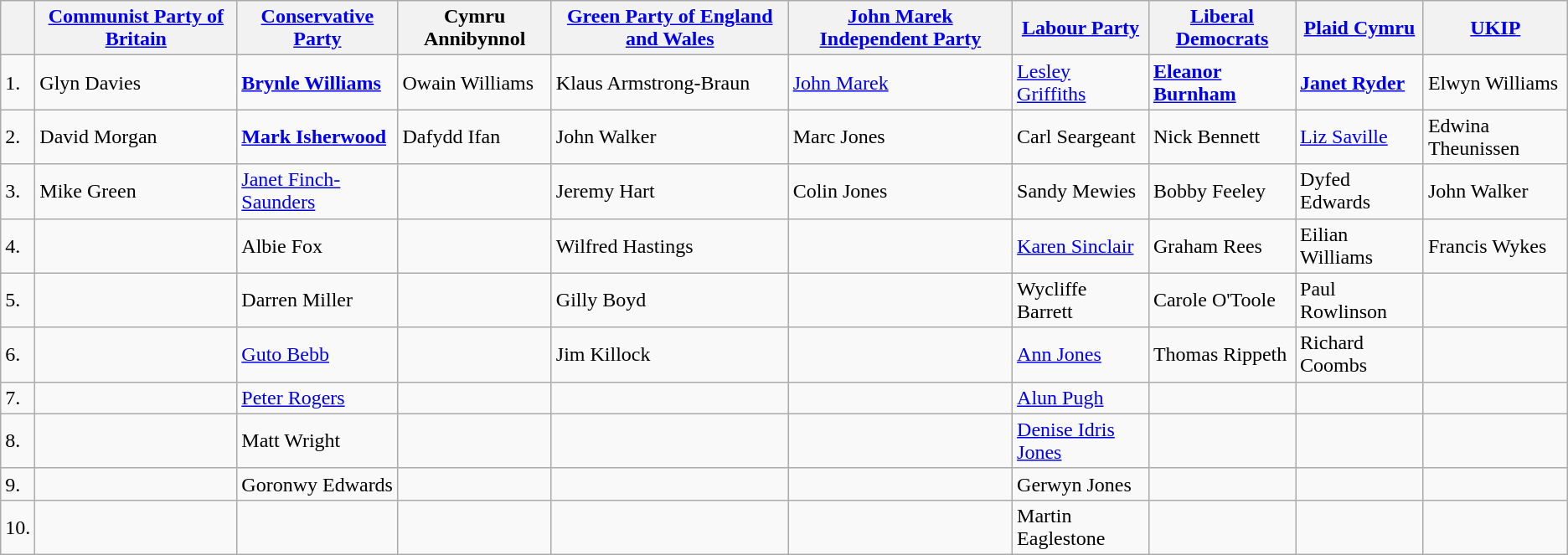<table class="wikitable">
<tr>
<th></th>
<th><a href='#'>Communist Party of Britain</a></th>
<th><a href='#'>Conservative Party</a></th>
<th>Cymru Annibynnol</th>
<th><a href='#'>Green Party of England and Wales</a></th>
<th><a href='#'>John Marek Independent Party</a></th>
<th><a href='#'>Labour Party</a></th>
<th><a href='#'>Liberal Democrats</a></th>
<th><a href='#'>Plaid Cymru</a></th>
<th><a href='#'>UKIP</a></th>
</tr>
<tr>
<td>1.</td>
<td>Glyn Davies</td>
<td><strong><a href='#'>Brynle Williams</a></strong></td>
<td>Owain Williams</td>
<td>Klaus Armstrong-Braun</td>
<td><a href='#'>John Marek</a></td>
<td><a href='#'>Lesley Griffiths</a></td>
<td><strong><a href='#'>Eleanor Burnham</a></strong></td>
<td><strong><a href='#'>Janet Ryder</a></strong></td>
<td>Elwyn Williams</td>
</tr>
<tr>
<td>2.</td>
<td>David Morgan</td>
<td><strong><a href='#'>Mark Isherwood</a></strong></td>
<td>Dafydd Ifan</td>
<td>John Walker</td>
<td>Marc Jones</td>
<td>Carl Seargeant</td>
<td>Nick Bennett</td>
<td><a href='#'>Liz Saville</a></td>
<td>Edwina Theunissen</td>
</tr>
<tr>
<td>3.</td>
<td>Mike Green</td>
<td><a href='#'>Janet Finch-Saunders</a></td>
<td></td>
<td>Jeremy Hart</td>
<td>Colin Jones</td>
<td>Sandy Mewies</td>
<td>Bobby Feeley</td>
<td>Dyfed Edwards</td>
<td>John Walker</td>
</tr>
<tr>
<td>4.</td>
<td></td>
<td>Albie Fox</td>
<td></td>
<td>Wilfred Hastings</td>
<td></td>
<td><a href='#'>Karen Sinclair</a></td>
<td>Graham Rees</td>
<td>Eilian Williams</td>
<td>Francis Wykes</td>
</tr>
<tr>
<td>5.</td>
<td></td>
<td>Darren Miller</td>
<td></td>
<td>Gilly Boyd</td>
<td></td>
<td>Wycliffe Barrett</td>
<td>Carole O'Toole</td>
<td>Paul Rowlinson</td>
<td></td>
</tr>
<tr>
<td>6.</td>
<td></td>
<td><a href='#'>Guto Bebb</a></td>
<td></td>
<td>Jim Killock</td>
<td></td>
<td><a href='#'>Ann Jones</a></td>
<td>Thomas Rippeth</td>
<td>Richard Coombs</td>
<td></td>
</tr>
<tr>
<td>7.</td>
<td></td>
<td><a href='#'>Peter Rogers</a></td>
<td></td>
<td></td>
<td></td>
<td><a href='#'>Alun Pugh</a></td>
<td></td>
<td></td>
<td></td>
</tr>
<tr>
<td>8.</td>
<td></td>
<td>Matt Wright</td>
<td></td>
<td></td>
<td></td>
<td><a href='#'>Denise Idris Jones</a></td>
<td></td>
<td></td>
<td></td>
</tr>
<tr>
<td>9.</td>
<td></td>
<td>Goronwy Edwards</td>
<td></td>
<td></td>
<td></td>
<td>Gerwyn Jones</td>
<td></td>
<td></td>
<td></td>
</tr>
<tr>
<td>10.</td>
<td></td>
<td></td>
<td></td>
<td></td>
<td></td>
<td>Martin Eaglestone</td>
<td></td>
<td></td>
<td></td>
</tr>
</table>
